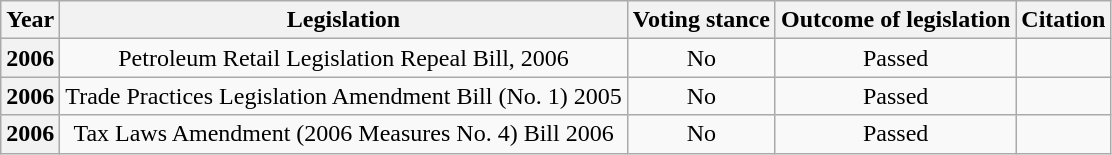<table class="wikitable">
<tr>
<th>Year</th>
<th>Legislation</th>
<th>Voting stance</th>
<th>Outcome of legislation</th>
<th>Citation</th>
</tr>
<tr>
<th style="text-align:center">2006</th>
<td style="text-align:center">Petroleum Retail Legislation Repeal Bill, 2006</td>
<td style="text-align:center">No</td>
<td style="text-align:center">Passed</td>
<td style="text-align:center"></td>
</tr>
<tr>
<th style="text-align:center">2006</th>
<td style="text-align:center">Trade Practices Legislation Amendment Bill (No. 1) 2005</td>
<td style="text-align:center">No</td>
<td style="text-align:center">Passed</td>
<td style="text-align:center"></td>
</tr>
<tr>
<th style="text-align:center">2006</th>
<td style="text-align:center">Tax Laws Amendment (2006 Measures No. 4) Bill 2006</td>
<td style="text-align:center">No</td>
<td style="text-align:center">Passed</td>
<td style="text-align:center"></td>
</tr>
</table>
